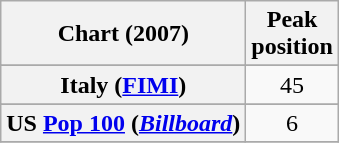<table class="wikitable sortable plainrowheaders" style="text-align:center;">
<tr>
<th scope="col">Chart (2007)</th>
<th scope="col">Peak<br>position</th>
</tr>
<tr>
</tr>
<tr>
</tr>
<tr>
</tr>
<tr>
<th scope="row">Italy (<a href='#'>FIMI</a>)</th>
<td align="center">45</td>
</tr>
<tr>
</tr>
<tr>
</tr>
<tr>
</tr>
<tr>
<th scope="row">US <a href='#'>Pop 100</a> (<a href='#'><em>Billboard</em></a>)</th>
<td align="center">6</td>
</tr>
<tr>
</tr>
</table>
